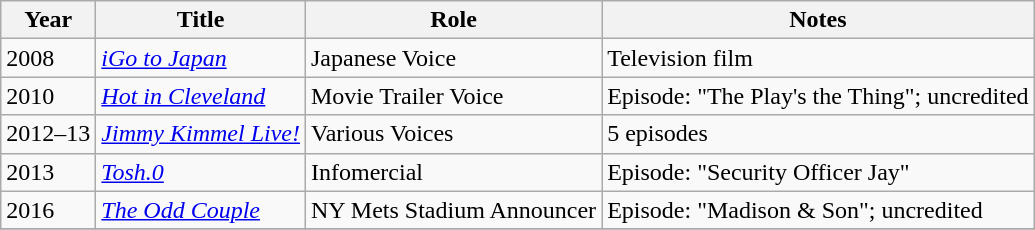<table class="wikitable sortable">
<tr>
<th>Year</th>
<th>Title</th>
<th>Role</th>
<th>Notes</th>
</tr>
<tr>
<td>2008</td>
<td><em><a href='#'>iGo to Japan</a></em></td>
<td>Japanese Voice</td>
<td>Television film</td>
</tr>
<tr>
<td>2010</td>
<td><em><a href='#'>Hot in Cleveland</a></em></td>
<td>Movie Trailer Voice</td>
<td>Episode: "The Play's the Thing"; uncredited</td>
</tr>
<tr>
<td>2012–13</td>
<td><em><a href='#'>Jimmy Kimmel Live!</a></em></td>
<td>Various Voices</td>
<td>5 episodes</td>
</tr>
<tr>
<td>2013</td>
<td><em><a href='#'>Tosh.0</a></em></td>
<td>Infomercial</td>
<td>Episode: "Security Officer Jay"</td>
</tr>
<tr>
<td>2016</td>
<td data-sort-value="Odd Couple, The"><em><a href='#'>The Odd Couple</a></em></td>
<td>NY Mets Stadium Announcer</td>
<td>Episode: "Madison & Son"; uncredited</td>
</tr>
<tr>
</tr>
</table>
